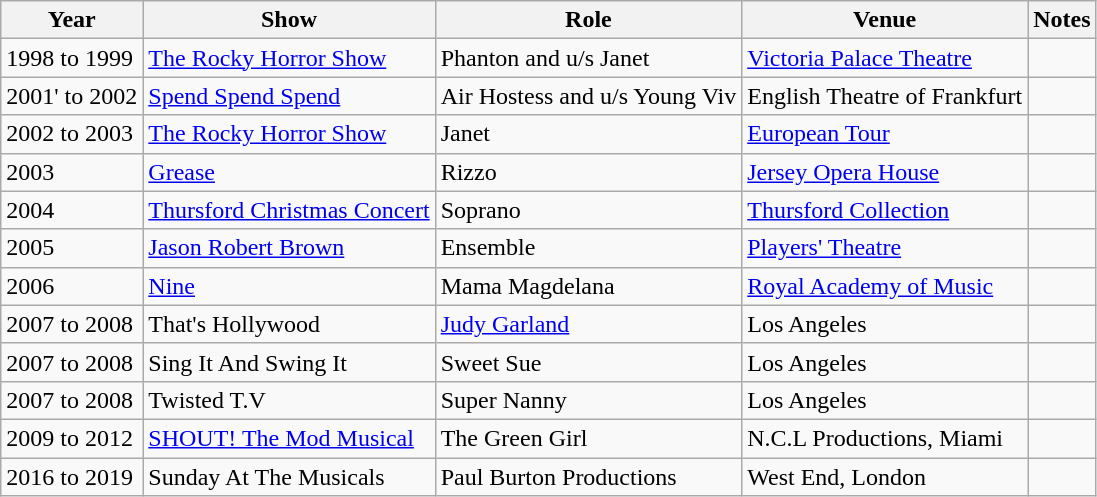<table class="wikitable">
<tr>
<th>Year</th>
<th>Show</th>
<th>Role</th>
<th>Venue</th>
<th>Notes</th>
</tr>
<tr>
<td>1998 to 1999</td>
<td><a href='#'>The Rocky Horror Show</a></td>
<td>Phanton and u/s Janet</td>
<td><a href='#'>Victoria Palace Theatre</a></td>
<td></td>
</tr>
<tr>
<td>2001' to 2002</td>
<td><a href='#'>Spend Spend Spend</a></td>
<td>Air Hostess and u/s Young Viv</td>
<td>English Theatre of Frankfurt</td>
<td></td>
</tr>
<tr>
<td>2002 to 2003</td>
<td><a href='#'>The Rocky Horror Show</a></td>
<td>Janet</td>
<td><a href='#'>European Tour</a></td>
<td></td>
</tr>
<tr>
<td>2003</td>
<td><a href='#'>Grease</a></td>
<td>Rizzo</td>
<td><a href='#'>Jersey Opera House</a></td>
<td></td>
</tr>
<tr>
<td>2004</td>
<td><a href='#'>Thursford Christmas Concert</a></td>
<td>Soprano</td>
<td><a href='#'>Thursford Collection</a></td>
<td></td>
</tr>
<tr>
<td>2005</td>
<td><a href='#'>Jason Robert Brown</a></td>
<td>Ensemble</td>
<td><a href='#'>Players' Theatre</a></td>
<td></td>
</tr>
<tr>
<td>2006</td>
<td><a href='#'>Nine</a></td>
<td>Mama Magdelana</td>
<td><a href='#'>Royal Academy of Music</a></td>
<td></td>
</tr>
<tr>
<td>2007 to 2008</td>
<td>That's Hollywood</td>
<td><a href='#'>Judy Garland</a></td>
<td>Los Angeles</td>
<td></td>
</tr>
<tr>
<td>2007 to 2008</td>
<td>Sing It And Swing It</td>
<td>Sweet Sue</td>
<td>Los Angeles</td>
<td></td>
</tr>
<tr>
<td>2007 to 2008</td>
<td>Twisted T.V</td>
<td>Super Nanny</td>
<td>Los Angeles</td>
<td></td>
</tr>
<tr>
<td>2009 to 2012</td>
<td><a href='#'>SHOUT! The Mod Musical</a></td>
<td>The Green Girl</td>
<td>N.C.L Productions, Miami</td>
<td></td>
</tr>
<tr>
<td>2016 to 2019</td>
<td>Sunday At The Musicals</td>
<td>Paul Burton Productions</td>
<td>West End, London</td>
<td></td>
</tr>
</table>
